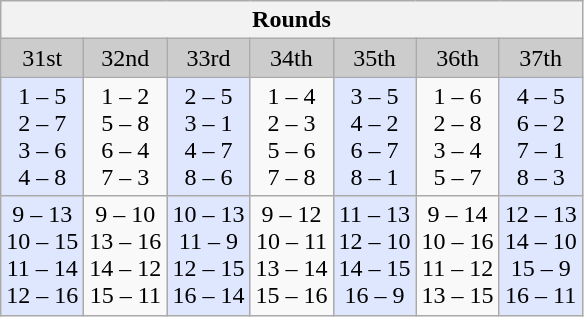<table class="wikitable">
<tr>
<th colspan="7">Rounds</th>
</tr>
<tr>
<td align="center" bgcolor="#CCCCCC">31st</td>
<td align="center" bgcolor="#CCCCCC">32nd</td>
<td align="center" bgcolor="#CCCCCC">33rd</td>
<td align="center" bgcolor="#CCCCCC">34th</td>
<td align="center" bgcolor="#CCCCCC">35th</td>
<td align="center" bgcolor="#CCCCCC">36th</td>
<td align="center" bgcolor="#CCCCCC">37th</td>
</tr>
<tr>
<td align="center" bgcolor="#DFE7FF">1 – 5<br>2 – 7<br>3 – 6<br>4 – 8</td>
<td align="center">1 – 2<br>5 – 8<br>6 – 4<br>7 – 3</td>
<td align="center" bgcolor="#DFE7FF">2 – 5<br>3 – 1<br>4 – 7<br>8 – 6</td>
<td align="center">1 – 4<br>2 – 3<br>5 – 6<br>7 – 8</td>
<td align="center" bgcolor="#DFE7FF">3 – 5<br>4 – 2<br>6 – 7<br>8 – 1</td>
<td align="center">1 – 6<br>2 – 8<br>3 – 4<br>5 – 7</td>
<td align="center" bgcolor="#DFE7FF">4 – 5<br>6 – 2<br>7 – 1<br>8 – 3</td>
</tr>
<tr>
<td align="center" bgcolor="#DFE7FF">9 – 13<br>10 – 15<br>11 – 14<br>12 – 16</td>
<td align="center">9 – 10<br>13 – 16<br>14 – 12<br>15 – 11</td>
<td align="center" bgcolor="#DFE7FF">10 – 13<br>11 – 9<br>12 – 15<br>16 – 14</td>
<td align="center">9 – 12<br>10 – 11<br>13 – 14<br>15 – 16</td>
<td align="center" bgcolor="#DFE7FF">11 – 13<br>12 – 10<br>14 – 15<br>16 – 9</td>
<td align="center">9 – 14<br>10 – 16<br>11 – 12<br>13 – 15</td>
<td align="center" bgcolor="#DFE7FF">12 – 13<br>14 – 10<br>15 – 9<br>16 – 11</td>
</tr>
</table>
